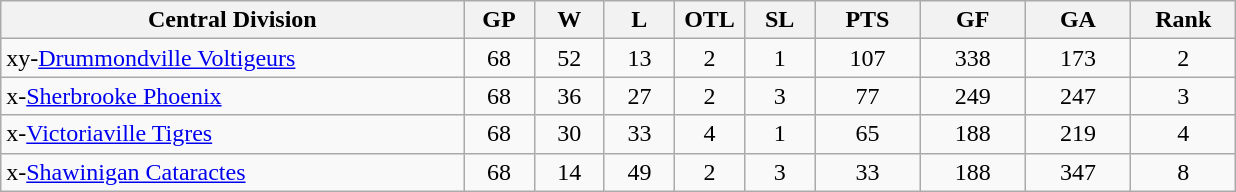<table class="wikitable" style="text-align:center">
<tr>
<th bgcolor="#DDDDFF" width="33%">Central Division</th>
<th bgcolor="#DDDDFF" width="5%">GP</th>
<th bgcolor="#DDDDFF" width="5%">W</th>
<th bgcolor="#DDDDFF" width="5%">L</th>
<th bgcolor="#DDDDFF" width="5%">OTL</th>
<th bgcolor="#DDDDFF" width="5%">SL</th>
<th bgcolor="#DDDDFF" width="7.5%">PTS</th>
<th bgcolor="#DDDDFF" width="7.5%">GF</th>
<th bgcolor="#DDDDFF" width="7.5%">GA</th>
<th bgcolor="#DDDDFF" width="7.5%">Rank</th>
</tr>
<tr>
<td align=left>xy-<a href='#'>Drummondville Voltigeurs</a></td>
<td>68</td>
<td>52</td>
<td>13</td>
<td>2</td>
<td>1</td>
<td>107</td>
<td>338</td>
<td>173</td>
<td>2</td>
</tr>
<tr>
<td align=left>x-<a href='#'>Sherbrooke Phoenix</a></td>
<td>68</td>
<td>36</td>
<td>27</td>
<td>2</td>
<td>3</td>
<td>77</td>
<td>249</td>
<td>247</td>
<td>3</td>
</tr>
<tr>
<td align=left>x-<a href='#'>Victoriaville Tigres</a></td>
<td>68</td>
<td>30</td>
<td>33</td>
<td>4</td>
<td>1</td>
<td>65</td>
<td>188</td>
<td>219</td>
<td>4</td>
</tr>
<tr>
<td align=left>x-<a href='#'>Shawinigan Cataractes</a></td>
<td>68</td>
<td>14</td>
<td>49</td>
<td>2</td>
<td>3</td>
<td>33</td>
<td>188</td>
<td>347</td>
<td>8</td>
</tr>
</table>
